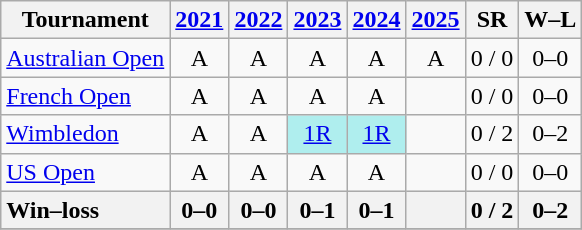<table class=wikitable style=text-align:center>
<tr>
<th>Tournament</th>
<th><a href='#'>2021</a></th>
<th><a href='#'>2022</a></th>
<th><a href='#'>2023</a></th>
<th><a href='#'>2024</a></th>
<th><a href='#'>2025</a></th>
<th>SR</th>
<th>W–L</th>
</tr>
<tr>
<td align=left><a href='#'>Australian Open</a></td>
<td>A</td>
<td>A</td>
<td>A</td>
<td>A</td>
<td>A</td>
<td>0 / 0</td>
<td>0–0</td>
</tr>
<tr>
<td align=left><a href='#'>French Open</a></td>
<td>A</td>
<td>A</td>
<td>A</td>
<td>A</td>
<td></td>
<td>0 / 0</td>
<td>0–0</td>
</tr>
<tr>
<td align=left><a href='#'>Wimbledon</a></td>
<td>A</td>
<td>A</td>
<td bgcolor=afeeee><a href='#'>1R</a></td>
<td bgcolor=afeeee><a href='#'>1R</a></td>
<td></td>
<td>0 / 2</td>
<td>0–2</td>
</tr>
<tr>
<td align=left><a href='#'>US Open</a></td>
<td>A</td>
<td>A</td>
<td>A</td>
<td>A</td>
<td></td>
<td>0 / 0</td>
<td>0–0</td>
</tr>
<tr style=font-weight:bold;background:#efefef>
<th style=text-align:left>Win–loss</th>
<th>0–0</th>
<th>0–0</th>
<th>0–1</th>
<th>0–1</th>
<th></th>
<th>0 / 2</th>
<th>0–2</th>
</tr>
<tr>
</tr>
</table>
